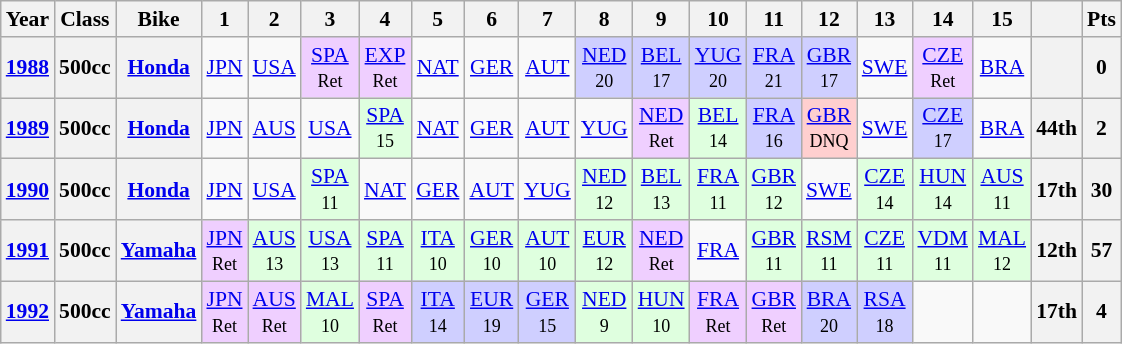<table class="wikitable" style="text-align:center; font-size:90%;">
<tr>
<th>Year</th>
<th>Class</th>
<th>Bike</th>
<th>1</th>
<th>2</th>
<th>3</th>
<th>4</th>
<th>5</th>
<th>6</th>
<th>7</th>
<th>8</th>
<th>9</th>
<th>10</th>
<th>11</th>
<th>12</th>
<th>13</th>
<th>14</th>
<th>15</th>
<th></th>
<th>Pts</th>
</tr>
<tr>
<th><a href='#'>1988</a></th>
<th>500cc</th>
<th><a href='#'>Honda</a></th>
<td><a href='#'>JPN</a></td>
<td><a href='#'>USA</a></td>
<td style="background:#EFCFFF;"><a href='#'>SPA</a><br><small>Ret</small></td>
<td style="background:#EFCFFF;"><a href='#'>EXP</a><br><small>Ret</small></td>
<td><a href='#'>NAT</a></td>
<td><a href='#'>GER</a></td>
<td><a href='#'>AUT</a></td>
<td style="background:#CFCFFF;"><a href='#'>NED</a><br><small>20</small></td>
<td style="background:#CFCFFF;"><a href='#'>BEL</a><br><small>17</small></td>
<td style="background:#CFCFFF;"><a href='#'>YUG</a><br><small>20</small></td>
<td style="background:#CFCFFF;"><a href='#'>FRA</a><br><small>21</small></td>
<td style="background:#CFCFFF;"><a href='#'>GBR</a><br><small>17</small></td>
<td><a href='#'>SWE</a></td>
<td style="background:#EFCFFF;"><a href='#'>CZE</a><br><small>Ret</small></td>
<td><a href='#'>BRA</a></td>
<th></th>
<th>0</th>
</tr>
<tr>
<th><a href='#'>1989</a></th>
<th>500cc</th>
<th><a href='#'>Honda</a></th>
<td><a href='#'>JPN</a></td>
<td><a href='#'>AUS</a></td>
<td><a href='#'>USA</a></td>
<td style="background:#DFFFDF;"><a href='#'>SPA</a><br><small>15</small></td>
<td><a href='#'>NAT</a></td>
<td><a href='#'>GER</a></td>
<td><a href='#'>AUT</a></td>
<td><a href='#'>YUG</a></td>
<td style="background:#EFCFFF;"><a href='#'>NED</a><br><small>Ret</small></td>
<td style="background:#DFFFDF;"><a href='#'>BEL</a><br><small>14</small></td>
<td style="background:#CFCFFF;"><a href='#'>FRA</a><br><small>16</small></td>
<td style="background:#FFCFCF;"><a href='#'>GBR</a><br><small>DNQ</small></td>
<td><a href='#'>SWE</a></td>
<td style="background:#CFCFFF;"><a href='#'>CZE</a><br><small>17</small></td>
<td><a href='#'>BRA</a></td>
<th>44th</th>
<th>2</th>
</tr>
<tr>
<th><a href='#'>1990</a></th>
<th>500cc</th>
<th><a href='#'>Honda</a></th>
<td><a href='#'>JPN</a></td>
<td><a href='#'>USA</a></td>
<td style="background:#DFFFDF;"><a href='#'>SPA</a><br><small>11</small></td>
<td><a href='#'>NAT</a></td>
<td><a href='#'>GER</a></td>
<td><a href='#'>AUT</a></td>
<td><a href='#'>YUG</a></td>
<td style="background:#DFFFDF;"><a href='#'>NED</a><br><small>12</small></td>
<td style="background:#DFFFDF;"><a href='#'>BEL</a><br><small>13</small></td>
<td style="background:#DFFFDF;"><a href='#'>FRA</a><br><small>11</small></td>
<td style="background:#DFFFDF;"><a href='#'>GBR</a><br><small>12</small></td>
<td><a href='#'>SWE</a></td>
<td style="background:#DFFFDF;"><a href='#'>CZE</a><br><small>14</small></td>
<td style="background:#DFFFDF;"><a href='#'>HUN</a><br><small>14</small></td>
<td style="background:#DFFFDF;"><a href='#'>AUS</a><br><small>11</small></td>
<th>17th</th>
<th>30</th>
</tr>
<tr>
<th><a href='#'>1991</a></th>
<th>500cc</th>
<th><a href='#'>Yamaha</a></th>
<td style="background:#EFCFFF;"><a href='#'>JPN</a><br><small>Ret</small></td>
<td style="background:#DFFFDF;"><a href='#'>AUS</a><br><small>13</small></td>
<td style="background:#DFFFDF;"><a href='#'>USA</a><br><small>13</small></td>
<td style="background:#DFFFDF;"><a href='#'>SPA</a><br><small>11</small></td>
<td style="background:#DFFFDF;"><a href='#'>ITA</a><br><small>10</small></td>
<td style="background:#DFFFDF;"><a href='#'>GER</a><br><small>10</small></td>
<td style="background:#DFFFDF;"><a href='#'>AUT</a><br><small>10</small></td>
<td style="background:#DFFFDF;"><a href='#'>EUR</a><br><small>12</small></td>
<td style="background:#EFCFFF;"><a href='#'>NED</a><br><small>Ret</small></td>
<td><a href='#'>FRA</a></td>
<td style="background:#DFFFDF;"><a href='#'>GBR</a><br><small>11</small></td>
<td style="background:#DFFFDF;"><a href='#'>RSM</a><br><small>11</small></td>
<td style="background:#DFFFDF;"><a href='#'>CZE</a><br><small>11</small></td>
<td style="background:#DFFFDF;"><a href='#'>VDM</a><br><small>11</small></td>
<td style="background:#DFFFDF;"><a href='#'>MAL</a><br><small>12</small></td>
<th>12th</th>
<th>57</th>
</tr>
<tr>
<th><a href='#'>1992</a></th>
<th>500cc</th>
<th><a href='#'>Yamaha</a></th>
<td style="background:#EFCFFF;"><a href='#'>JPN</a><br><small>Ret</small></td>
<td style="background:#EFCFFF;"><a href='#'>AUS</a><br><small>Ret</small></td>
<td style="background:#DFFFDF;"><a href='#'>MAL</a><br><small>10</small></td>
<td style="background:#EFCFFF;"><a href='#'>SPA</a><br><small>Ret</small></td>
<td style="background:#CFCFFF;"><a href='#'>ITA</a><br><small>14</small></td>
<td style="background:#CFCFFF;"><a href='#'>EUR</a><br><small>19</small></td>
<td style="background:#CFCFFF;"><a href='#'>GER</a><br><small>15</small></td>
<td style="background:#DFFFDF;"><a href='#'>NED</a><br><small>9</small></td>
<td style="background:#DFFFDF;"><a href='#'>HUN</a><br><small>10</small></td>
<td style="background:#EFCFFF;"><a href='#'>FRA</a><br><small>Ret</small></td>
<td style="background:#EFCFFF;"><a href='#'>GBR</a><br><small>Ret</small></td>
<td style="background:#CFCFFF;"><a href='#'>BRA</a><br><small>20</small></td>
<td style="background:#CFCFFF;"><a href='#'>RSA</a><br><small>18</small></td>
<td></td>
<td></td>
<th>17th</th>
<th>4</th>
</tr>
</table>
